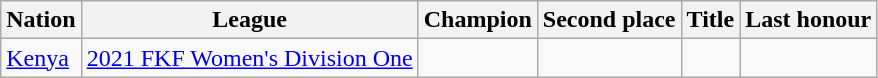<table class="wikitable sortable">
<tr>
<th>Nation</th>
<th>League</th>
<th>Champion</th>
<th>Second place</th>
<th data-sort-type="number">Title</th>
<th>Last honour</th>
</tr>
<tr>
<td> <a href='#'>Kenya</a></td>
<td><a href='#'>2021 FKF Women's Division One</a></td>
<td></td>
<td></td>
<td></td>
<td></td>
</tr>
</table>
